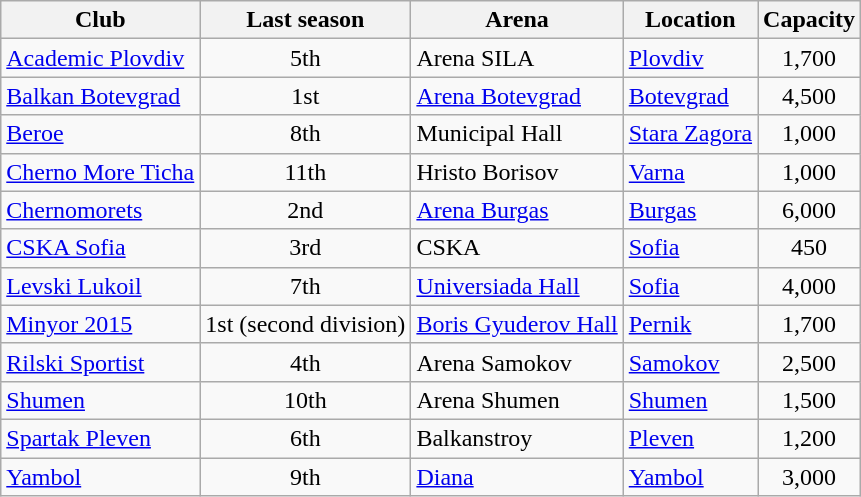<table class="wikitable sortable" style="text-align:center;">
<tr>
<th>Club</th>
<th>Last season</th>
<th>Arena</th>
<th>Location</th>
<th>Capacity</th>
</tr>
<tr>
<td style="text-align:left;"><a href='#'>Academic Plovdiv</a></td>
<td>5th</td>
<td style="text-align:left;">Arena SILA</td>
<td align="left"><a href='#'>Plovdiv</a></td>
<td>1,700</td>
</tr>
<tr>
<td style="text-align:left;"><a href='#'>Balkan Botevgrad</a></td>
<td>1st</td>
<td style="text-align:left;"><a href='#'>Arena Botevgrad</a></td>
<td align="left"><a href='#'>Botevgrad</a></td>
<td>4,500</td>
</tr>
<tr>
<td style="text-align:left;"><a href='#'>Beroe</a></td>
<td>8th</td>
<td style="text-align:left;">Municipal Hall</td>
<td align="left"><a href='#'>Stara Zagora</a></td>
<td>1,000</td>
</tr>
<tr>
<td style="text-align:left;"><a href='#'>Cherno More Ticha</a></td>
<td>11th</td>
<td style="text-align:left;">Hristo Borisov</td>
<td align="left"><a href='#'>Varna</a></td>
<td>1,000</td>
</tr>
<tr>
<td style="text-align:left;"><a href='#'>Chernomorets</a></td>
<td>2nd</td>
<td style="text-align:left;"><a href='#'>Arena Burgas</a></td>
<td align="left"><a href='#'>Burgas</a></td>
<td>6,000</td>
</tr>
<tr>
<td style="text-align:left;"><a href='#'>CSKA Sofia</a></td>
<td>3rd</td>
<td style="text-align:left;">CSKA</td>
<td align="left"><a href='#'>Sofia</a></td>
<td>450</td>
</tr>
<tr>
<td style="text-align:left;"><a href='#'>Levski Lukoil</a></td>
<td>7th</td>
<td style="text-align:left;"><a href='#'>Universiada Hall</a></td>
<td align="left"><a href='#'>Sofia</a></td>
<td>4,000</td>
</tr>
<tr>
<td style="text-align:left;"><a href='#'>Minyor 2015</a></td>
<td>1st (second division)</td>
<td style="text-align:left;"><a href='#'>Boris Gyuderov Hall</a></td>
<td align="left"><a href='#'>Pernik</a></td>
<td>1,700</td>
</tr>
<tr>
<td style="text-align:left;"><a href='#'>Rilski Sportist</a></td>
<td>4th</td>
<td style="text-align:left;">Arena Samokov</td>
<td align="left"><a href='#'>Samokov</a></td>
<td>2,500</td>
</tr>
<tr>
<td style="text-align:left;"><a href='#'>Shumen</a></td>
<td>10th</td>
<td style="text-align:left;">Arena Shumen</td>
<td align="left"><a href='#'>Shumen</a></td>
<td>1,500</td>
</tr>
<tr>
<td style="text-align:left;"><a href='#'>Spartak Pleven</a></td>
<td>6th</td>
<td style="text-align:left;">Balkanstroy</td>
<td align="left"><a href='#'>Pleven</a></td>
<td>1,200</td>
</tr>
<tr>
<td style="text-align:left;"><a href='#'>Yambol</a></td>
<td>9th</td>
<td style="text-align:left;"><a href='#'>Diana</a></td>
<td align="left"><a href='#'>Yambol</a></td>
<td>3,000</td>
</tr>
</table>
